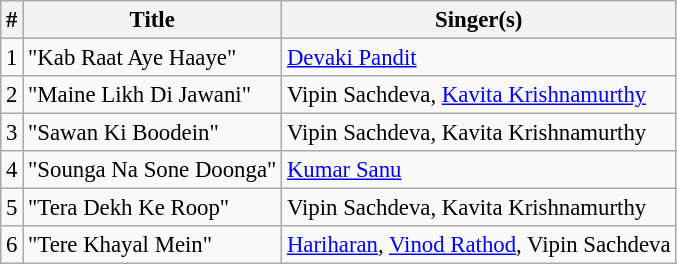<table class="wikitable" style="font-size:95%;">
<tr>
<th>#</th>
<th>Title</th>
<th>Singer(s)</th>
</tr>
<tr>
<td>1</td>
<td>"Kab Raat Aye Haaye"</td>
<td><a href='#'>Devaki Pandit</a></td>
</tr>
<tr>
<td>2</td>
<td>"Maine Likh Di Jawani"</td>
<td>Vipin Sachdeva, <a href='#'>Kavita Krishnamurthy</a></td>
</tr>
<tr>
<td>3</td>
<td>"Sawan Ki Boodein"</td>
<td>Vipin Sachdeva, Kavita Krishnamurthy</td>
</tr>
<tr>
<td>4</td>
<td>"Sounga Na Sone Doonga"</td>
<td><a href='#'>Kumar Sanu</a></td>
</tr>
<tr>
<td>5</td>
<td>"Tera Dekh Ke Roop"</td>
<td>Vipin Sachdeva, Kavita Krishnamurthy</td>
</tr>
<tr>
<td>6</td>
<td>"Tere Khayal Mein"</td>
<td><a href='#'>Hariharan</a>, <a href='#'>Vinod Rathod</a>, Vipin Sachdeva</td>
</tr>
</table>
